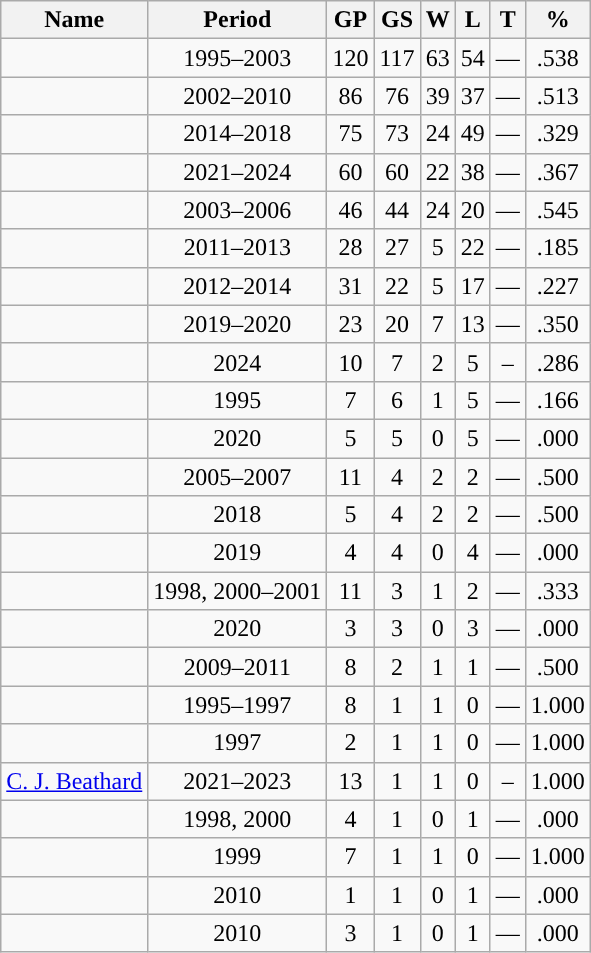<table class="wikitable sortable" style="text-align:center">
<tr>
<th scope="col">Name</th>
<th scope="col">Period</th>
<th scope="col">GP</th>
<th scope="col">GS</th>
<th scope="col">W</th>
<th scope="col">L</th>
<th scope="col">T</th>
<th scope="col">%</th>
</tr>
<tr>
<td></td>
<td>1995–2003</td>
<td>120</td>
<td>117</td>
<td>63</td>
<td>54</td>
<td>—</td>
<td>.538</td>
</tr>
<tr>
<td></td>
<td>2002–2010</td>
<td>86</td>
<td>76</td>
<td>39</td>
<td>37</td>
<td>—</td>
<td>.513</td>
</tr>
<tr>
<td></td>
<td>2014–2018</td>
<td>75</td>
<td>73</td>
<td>24</td>
<td>49</td>
<td>—</td>
<td>.329</td>
</tr>
<tr>
<td></td>
<td>2021–2024</td>
<td>60</td>
<td>60</td>
<td>22</td>
<td>38</td>
<td>—</td>
<td>.367</td>
</tr>
<tr>
<td></td>
<td>2003–2006</td>
<td>46</td>
<td>44</td>
<td>24</td>
<td>20</td>
<td>—</td>
<td>.545</td>
</tr>
<tr>
<td></td>
<td>2011–2013</td>
<td>28</td>
<td>27</td>
<td>5</td>
<td>22</td>
<td>—</td>
<td>.185</td>
</tr>
<tr>
<td></td>
<td>2012–2014</td>
<td>31</td>
<td>22</td>
<td>5</td>
<td>17</td>
<td>—</td>
<td>.227</td>
</tr>
<tr>
<td></td>
<td>2019–2020</td>
<td>23</td>
<td>20</td>
<td>7</td>
<td>13</td>
<td>—</td>
<td>.350</td>
</tr>
<tr>
<td></td>
<td>2024</td>
<td>10</td>
<td>7</td>
<td>2</td>
<td>5</td>
<td>–</td>
<td>.286</td>
</tr>
<tr>
<td></td>
<td>1995</td>
<td>7</td>
<td>6</td>
<td>1</td>
<td>5</td>
<td>—</td>
<td>.166</td>
</tr>
<tr>
<td></td>
<td>2020</td>
<td>5</td>
<td>5</td>
<td>0</td>
<td>5</td>
<td>—</td>
<td>.000</td>
</tr>
<tr>
<td></td>
<td>2005–2007</td>
<td>11</td>
<td>4</td>
<td>2</td>
<td>2</td>
<td>—</td>
<td>.500</td>
</tr>
<tr>
<td></td>
<td>2018</td>
<td>5</td>
<td>4</td>
<td>2</td>
<td>2</td>
<td>—</td>
<td>.500</td>
</tr>
<tr>
<td></td>
<td>2019</td>
<td>4</td>
<td>4</td>
<td>0</td>
<td>4</td>
<td>—</td>
<td>.000</td>
</tr>
<tr>
<td></td>
<td>1998, 2000–2001</td>
<td>11</td>
<td>3</td>
<td>1</td>
<td>2</td>
<td>—</td>
<td>.333</td>
</tr>
<tr>
<td></td>
<td>2020</td>
<td>3</td>
<td>3</td>
<td>0</td>
<td>3</td>
<td>—</td>
<td>.000</td>
</tr>
<tr>
<td></td>
<td>2009–2011</td>
<td>8</td>
<td>2</td>
<td>1</td>
<td>1</td>
<td>—</td>
<td>.500</td>
</tr>
<tr>
<td></td>
<td>1995–1997</td>
<td>8</td>
<td>1</td>
<td>1</td>
<td>0</td>
<td>—</td>
<td>1.000</td>
</tr>
<tr>
<td></td>
<td>1997</td>
<td>2</td>
<td>1</td>
<td>1</td>
<td>0</td>
<td>—</td>
<td>1.000</td>
</tr>
<tr>
<td><a href='#'>C. J. Beathard</a></td>
<td>2021–2023</td>
<td>13</td>
<td>1</td>
<td>1</td>
<td>0</td>
<td>–</td>
<td>1.000</td>
</tr>
<tr>
<td></td>
<td>1998, 2000</td>
<td>4</td>
<td>1</td>
<td>0</td>
<td>1</td>
<td>—</td>
<td>.000</td>
</tr>
<tr>
<td></td>
<td>1999</td>
<td>7</td>
<td>1</td>
<td>1</td>
<td>0</td>
<td>—</td>
<td>1.000</td>
</tr>
<tr>
<td></td>
<td>2010</td>
<td>1</td>
<td>1</td>
<td>0</td>
<td>1</td>
<td>—</td>
<td>.000</td>
</tr>
<tr>
<td></td>
<td>2010</td>
<td>3</td>
<td>1</td>
<td>0</td>
<td>1</td>
<td>—</td>
<td>.000</td>
</tr>
</table>
